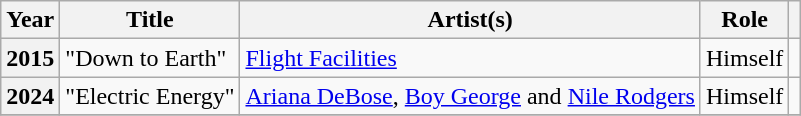<table class="wikitable plainrowheaders sortable">
<tr>
<th scope="col">Year</th>
<th scope="col">Title</th>
<th scope="col">Artist(s)</th>
<th scope="col" class="unsortable">Role</th>
<th scope="col" class="unsortable"></th>
</tr>
<tr>
<th scope="row">2015</th>
<td>"Down to Earth"</td>
<td><a href='#'>Flight Facilities</a></td>
<td>Himself</td>
<td style="text-align:center;"></td>
</tr>
<tr>
<th scope="row">2024</th>
<td>"Electric Energy"</td>
<td><a href='#'>Ariana DeBose</a>, <a href='#'>Boy George</a> and <a href='#'>Nile Rodgers</a></td>
<td>Himself</td>
<td style="text-align:center;"></td>
</tr>
<tr>
</tr>
</table>
